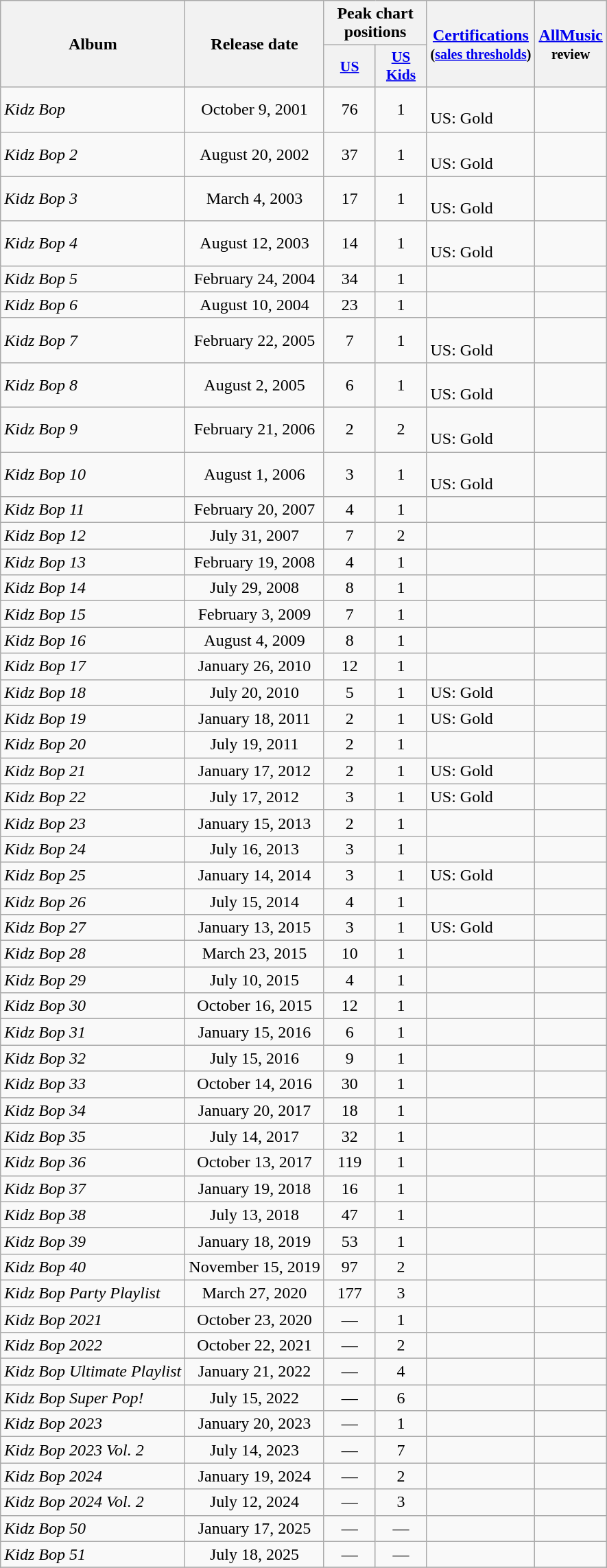<table class=wikitable style="text-align:center;">
<tr>
<th rowspan=2>Album</th>
<th rowspan=2>Release date</th>
<th colspan=2>Peak chart positions</th>
<th rowspan=2><a href='#'>Certifications</a><br><small>(<a href='#'>sales thresholds</a>)</small></th>
<th rowspan=2><a href='#'>AllMusic</a><br><small>review</small></th>
</tr>
<tr>
<th style="width:3em;font-size:90%"><a href='#'>US</a><br></th>
<th style="width:3em;font-size:90%"><a href='#'>US<br>Kids</a><br></th>
</tr>
<tr>
<td align=left><em>Kidz Bop</em></td>
<td>October 9, 2001</td>
<td>76</td>
<td>1</td>
<td align=left><br>US: Gold</td>
<td></td>
</tr>
<tr>
<td align=left><em>Kidz Bop 2</em></td>
<td>August 20, 2002</td>
<td>37</td>
<td>1</td>
<td align=left><br>US: Gold</td>
<td></td>
</tr>
<tr>
<td align=left><em>Kidz Bop 3</em></td>
<td>March 4, 2003</td>
<td>17</td>
<td>1</td>
<td align=left><br>US: Gold</td>
<td></td>
</tr>
<tr>
<td align=left><em>Kidz Bop 4</em></td>
<td>August 12, 2003</td>
<td>14</td>
<td>1</td>
<td align=left><br>US: Gold</td>
<td></td>
</tr>
<tr>
<td align=left><em>Kidz Bop 5</em></td>
<td>February 24, 2004</td>
<td>34</td>
<td>1</td>
<td align=left></td>
<td></td>
</tr>
<tr>
<td align=left><em>Kidz Bop 6</em></td>
<td>August 10, 2004</td>
<td>23</td>
<td>1</td>
<td align=left></td>
<td></td>
</tr>
<tr>
<td align=left><em>Kidz Bop 7</em></td>
<td>February 22, 2005</td>
<td>7</td>
<td>1</td>
<td align=left><br>US: Gold</td>
<td></td>
</tr>
<tr>
<td align=left><em>Kidz Bop 8</em></td>
<td>August 2, 2005</td>
<td>6</td>
<td>1</td>
<td align=left><br>US: Gold</td>
<td></td>
</tr>
<tr>
<td align=left><em>Kidz Bop 9</em></td>
<td>February 21, 2006</td>
<td>2</td>
<td>2</td>
<td align=left><br>US: Gold</td>
<td></td>
</tr>
<tr>
<td align=left><em>Kidz Bop 10</em></td>
<td>August 1, 2006</td>
<td>3</td>
<td>1</td>
<td align=left><br>US: Gold</td>
<td></td>
</tr>
<tr>
<td align=left><em>Kidz Bop 11</em></td>
<td>February 20, 2007</td>
<td>4</td>
<td>1</td>
<td align=left></td>
<td></td>
</tr>
<tr>
<td align=left><em>Kidz Bop 12</em></td>
<td>July 31, 2007</td>
<td>7</td>
<td>2</td>
<td align=left></td>
<td></td>
</tr>
<tr>
<td align=left><em>Kidz Bop 13</em></td>
<td>February 19, 2008</td>
<td>4</td>
<td>1</td>
<td align=left></td>
<td></td>
</tr>
<tr>
<td align=left><em>Kidz Bop 14</em></td>
<td>July 29, 2008</td>
<td>8</td>
<td>1</td>
<td align=left></td>
<td><br></td>
</tr>
<tr>
<td align=left><em>Kidz Bop 15</em></td>
<td>February 3, 2009</td>
<td>7</td>
<td>1</td>
<td align=left></td>
<td></td>
</tr>
<tr>
<td align=left><em>Kidz Bop 16</em></td>
<td>August 4, 2009</td>
<td>8</td>
<td>1</td>
<td align=left></td>
<td></td>
</tr>
<tr>
<td align=left><em>Kidz Bop 17</em></td>
<td>January 26, 2010</td>
<td>12</td>
<td>1</td>
<td align=left></td>
<td></td>
</tr>
<tr>
<td align=left><em>Kidz Bop 18</em></td>
<td>July 20, 2010</td>
<td>5</td>
<td>1</td>
<td align=left>US: Gold</td>
<td></td>
</tr>
<tr>
<td align=left><em>Kidz Bop 19</em></td>
<td>January 18, 2011</td>
<td>2</td>
<td>1</td>
<td align=left>US: Gold</td>
<td></td>
</tr>
<tr>
<td align=left><em>Kidz Bop 20</em></td>
<td>July 19, 2011</td>
<td>2</td>
<td>1</td>
<td align=left></td>
<td></td>
</tr>
<tr>
<td align=left><em>Kidz Bop 21</em></td>
<td>January 17, 2012</td>
<td>2</td>
<td>1</td>
<td align=left>US: Gold</td>
<td></td>
</tr>
<tr>
<td align=left><em>Kidz Bop 22</em></td>
<td>July 17, 2012</td>
<td>3</td>
<td>1</td>
<td align=left>US: Gold</td>
<td></td>
</tr>
<tr>
<td align=left><em>Kidz Bop 23</em></td>
<td>January 15, 2013</td>
<td>2</td>
<td>1</td>
<td></td>
<td></td>
</tr>
<tr>
<td align=left><em>Kidz Bop 24</em></td>
<td>July 16, 2013</td>
<td>3</td>
<td>1</td>
<td></td>
<td></td>
</tr>
<tr>
<td align=left><em>Kidz Bop 25</em></td>
<td>January 14, 2014</td>
<td>3</td>
<td>1</td>
<td align=left>US: Gold</td>
<td></td>
</tr>
<tr>
<td align=left><em>Kidz Bop 26</em></td>
<td>July 15, 2014</td>
<td>4</td>
<td>1</td>
<td></td>
<td></td>
</tr>
<tr>
<td align=left><em>Kidz Bop 27</em></td>
<td>January 13, 2015</td>
<td>3</td>
<td>1</td>
<td align=left>US: Gold</td>
<td></td>
</tr>
<tr>
<td align=left><em>Kidz Bop 28</em></td>
<td>March 23, 2015</td>
<td>10</td>
<td>1</td>
<td></td>
<td></td>
</tr>
<tr>
<td align=left><em>Kidz Bop 29</em></td>
<td>July 10, 2015</td>
<td>4</td>
<td>1</td>
<td></td>
<td></td>
</tr>
<tr>
<td align=left><em>Kidz Bop 30</em></td>
<td>October 16, 2015</td>
<td>12</td>
<td>1</td>
<td></td>
<td></td>
</tr>
<tr>
<td align=left><em>Kidz Bop 31</em></td>
<td>January 15, 2016</td>
<td>6</td>
<td>1</td>
<td></td>
<td></td>
</tr>
<tr>
<td align=left><em>Kidz Bop 32</em></td>
<td>July 15, 2016</td>
<td>9</td>
<td>1</td>
<td></td>
<td></td>
</tr>
<tr>
<td align=left><em>Kidz Bop 33</em></td>
<td>October 14, 2016</td>
<td>30</td>
<td>1</td>
<td></td>
<td></td>
</tr>
<tr>
<td align=left><em>Kidz Bop 34</em></td>
<td>January 20, 2017</td>
<td>18</td>
<td>1</td>
<td></td>
<td></td>
</tr>
<tr>
<td align=left><em>Kidz Bop 35</em></td>
<td>July 14, 2017</td>
<td>32</td>
<td>1</td>
<td></td>
<td></td>
</tr>
<tr>
<td align=left><em>Kidz Bop 36</em></td>
<td>October 13, 2017</td>
<td>119</td>
<td>1</td>
<td></td>
<td></td>
</tr>
<tr>
<td align=left><em>Kidz Bop 37</em></td>
<td>January 19, 2018</td>
<td>16</td>
<td>1</td>
<td></td>
<td></td>
</tr>
<tr>
<td align=left><em>Kidz Bop 38</em></td>
<td>July 13, 2018</td>
<td>47</td>
<td>1</td>
<td></td>
<td></td>
</tr>
<tr>
<td align=left><em>Kidz Bop 39</em></td>
<td>January 18, 2019</td>
<td>53</td>
<td>1</td>
<td></td>
<td></td>
</tr>
<tr>
<td align=left><em>Kidz Bop 40</em></td>
<td>November 15, 2019</td>
<td>97<br></td>
<td>2<br></td>
<td></td>
<td></td>
</tr>
<tr>
<td align=left><em>Kidz Bop Party Playlist</em></td>
<td>March 27, 2020</td>
<td>177<br></td>
<td>3<br></td>
<td></td>
<td></td>
</tr>
<tr>
<td align=left><em>Kidz Bop 2021</em></td>
<td>October 23, 2020</td>
<td>—</td>
<td>1<br></td>
<td></td>
<td></td>
</tr>
<tr>
<td align=left><em>Kidz Bop 2022</em></td>
<td>October 22, 2021</td>
<td>—</td>
<td>2<br></td>
<td></td>
<td></td>
</tr>
<tr>
<td align=left><em>Kidz Bop Ultimate Playlist</em></td>
<td>January 21, 2022</td>
<td>—</td>
<td>4<br></td>
<td></td>
<td></td>
</tr>
<tr>
<td align=left><em>Kidz Bop Super Pop!</em></td>
<td>July 15, 2022</td>
<td>—</td>
<td>6<br></td>
<td></td>
<td></td>
</tr>
<tr>
<td align=left><em>Kidz Bop 2023</em></td>
<td>January 20, 2023</td>
<td>—</td>
<td>1<br></td>
<td></td>
<td></td>
</tr>
<tr>
<td align=left><em>Kidz Bop 2023 Vol. 2</em></td>
<td>July 14, 2023</td>
<td>—</td>
<td>7<br></td>
<td></td>
<td></td>
</tr>
<tr>
<td align=left><em>Kidz Bop 2024</em></td>
<td>January 19, 2024</td>
<td>—</td>
<td>2<br></td>
<td></td>
<td></td>
</tr>
<tr>
<td align=left><em>Kidz Bop 2024 Vol. 2</em></td>
<td>July 12, 2024</td>
<td>—</td>
<td>3<br></td>
<td></td>
<td></td>
</tr>
<tr>
<td align=left><em>Kidz Bop 50</em></td>
<td>January 17, 2025</td>
<td>—</td>
<td>—</td>
<td></td>
<td></td>
</tr>
<tr>
<td align=left><em>Kidz Bop 51</em></td>
<td>July 18, 2025</td>
<td>—</td>
<td>—</td>
<td></td>
<td></td>
</tr>
<tr>
</tr>
<tr>
</tr>
</table>
